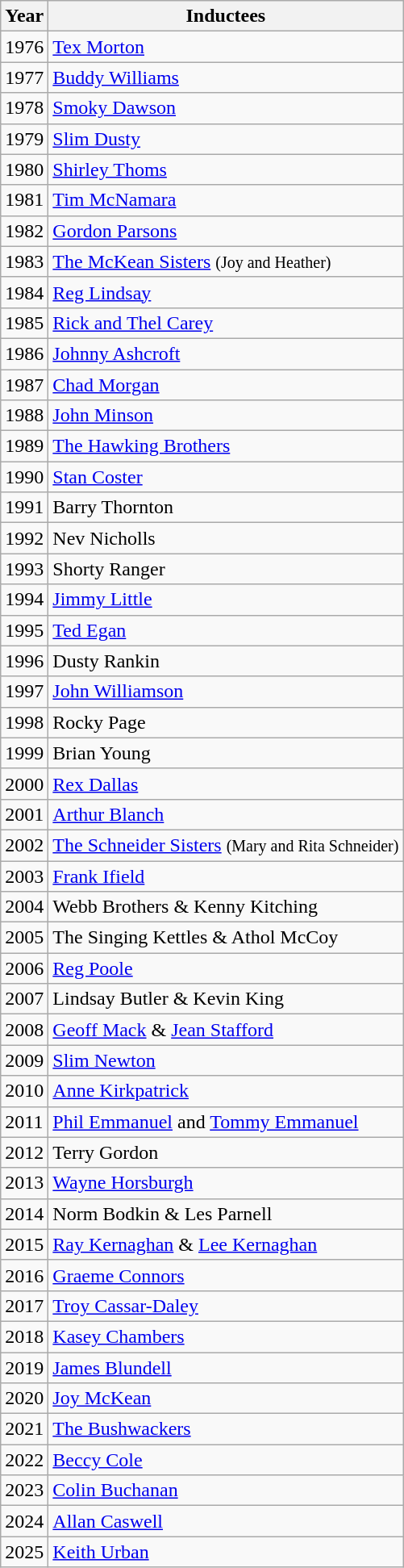<table class="wikitable">
<tr>
<th>Year</th>
<th>Inductees</th>
</tr>
<tr>
<td>1976</td>
<td><a href='#'>Tex Morton</a></td>
</tr>
<tr>
<td>1977</td>
<td><a href='#'>Buddy Williams</a></td>
</tr>
<tr>
<td>1978</td>
<td><a href='#'>Smoky Dawson</a></td>
</tr>
<tr>
<td>1979</td>
<td><a href='#'>Slim Dusty</a></td>
</tr>
<tr>
<td>1980</td>
<td><a href='#'>Shirley Thoms</a></td>
</tr>
<tr>
<td>1981</td>
<td><a href='#'>Tim McNamara</a></td>
</tr>
<tr>
<td>1982</td>
<td><a href='#'>Gordon Parsons</a></td>
</tr>
<tr>
<td>1983</td>
<td><a href='#'>The McKean Sisters</a> <small> (Joy and Heather)</small></td>
</tr>
<tr>
<td>1984</td>
<td><a href='#'>Reg Lindsay</a></td>
</tr>
<tr>
<td>1985</td>
<td><a href='#'>Rick and Thel Carey</a></td>
</tr>
<tr>
<td>1986</td>
<td><a href='#'>Johnny Ashcroft</a></td>
</tr>
<tr>
<td>1987</td>
<td><a href='#'>Chad Morgan</a></td>
</tr>
<tr>
<td>1988</td>
<td><a href='#'>John Minson</a></td>
</tr>
<tr>
<td>1989</td>
<td><a href='#'>The Hawking Brothers</a></td>
</tr>
<tr>
<td>1990</td>
<td><a href='#'>Stan Coster</a></td>
</tr>
<tr>
<td>1991</td>
<td>Barry Thornton</td>
</tr>
<tr>
<td>1992</td>
<td>Nev Nicholls</td>
</tr>
<tr>
<td>1993</td>
<td>Shorty Ranger</td>
</tr>
<tr>
<td>1994</td>
<td><a href='#'>Jimmy Little</a></td>
</tr>
<tr>
<td>1995</td>
<td><a href='#'>Ted Egan</a></td>
</tr>
<tr>
<td>1996</td>
<td>Dusty Rankin</td>
</tr>
<tr>
<td>1997</td>
<td><a href='#'>John Williamson</a></td>
</tr>
<tr>
<td>1998</td>
<td>Rocky Page</td>
</tr>
<tr>
<td>1999</td>
<td>Brian Young</td>
</tr>
<tr>
<td>2000</td>
<td><a href='#'>Rex Dallas</a></td>
</tr>
<tr>
<td>2001</td>
<td><a href='#'>Arthur Blanch</a></td>
</tr>
<tr>
<td>2002</td>
<td><a href='#'>The Schneider Sisters</a> <small> (Mary and Rita Schneider) </small></td>
</tr>
<tr>
<td>2003</td>
<td><a href='#'>Frank Ifield</a></td>
</tr>
<tr>
<td>2004</td>
<td>Webb Brothers & Kenny Kitching</td>
</tr>
<tr>
<td>2005</td>
<td>The Singing Kettles & Athol McCoy</td>
</tr>
<tr>
<td>2006</td>
<td><a href='#'>Reg Poole</a></td>
</tr>
<tr>
<td>2007</td>
<td>Lindsay Butler & Kevin King</td>
</tr>
<tr>
<td>2008</td>
<td><a href='#'>Geoff Mack</a> & <a href='#'>Jean Stafford</a></td>
</tr>
<tr>
<td>2009</td>
<td><a href='#'>Slim Newton</a></td>
</tr>
<tr>
<td>2010</td>
<td><a href='#'>Anne Kirkpatrick</a></td>
</tr>
<tr>
<td>2011</td>
<td><a href='#'>Phil Emmanuel</a> and <a href='#'>Tommy Emmanuel</a></td>
</tr>
<tr>
<td>2012</td>
<td>Terry Gordon</td>
</tr>
<tr>
<td>2013</td>
<td><a href='#'>Wayne Horsburgh</a></td>
</tr>
<tr>
<td>2014</td>
<td>Norm Bodkin & Les Parnell</td>
</tr>
<tr>
<td>2015</td>
<td><a href='#'>Ray Kernaghan</a> & <a href='#'>Lee Kernaghan</a></td>
</tr>
<tr>
<td>2016</td>
<td><a href='#'>Graeme Connors</a></td>
</tr>
<tr>
<td>2017</td>
<td><a href='#'>Troy Cassar-Daley</a></td>
</tr>
<tr>
<td>2018</td>
<td><a href='#'>Kasey Chambers</a></td>
</tr>
<tr>
<td>2019</td>
<td><a href='#'>James Blundell</a></td>
</tr>
<tr>
<td>2020</td>
<td><a href='#'>Joy McKean</a></td>
</tr>
<tr>
<td>2021</td>
<td><a href='#'>The Bushwackers</a></td>
</tr>
<tr>
<td>2022</td>
<td><a href='#'>Beccy Cole</a></td>
</tr>
<tr>
<td>2023</td>
<td><a href='#'>Colin Buchanan</a></td>
</tr>
<tr>
<td>2024</td>
<td><a href='#'>Allan Caswell</a></td>
</tr>
<tr>
<td>2025</td>
<td><a href='#'>Keith Urban</a></td>
</tr>
</table>
